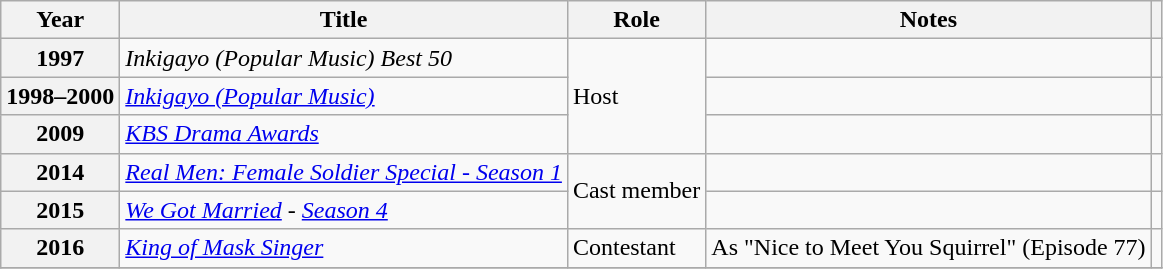<table class="wikitable plainrowheaders sortable">
<tr>
<th scope="col">Year</th>
<th scope="col">Title</th>
<th scope="col">Role</th>
<th scope="col">Notes</th>
<th scope="col" class="unsortable"></th>
</tr>
<tr>
<th scope="row">1997</th>
<td><em>Inkigayo (Popular Music) Best 50</em></td>
<td rowspan="3">Host</td>
<td></td>
<td style="text-align:center"></td>
</tr>
<tr>
<th scope="row">1998–2000</th>
<td><em><a href='#'>Inkigayo (Popular Music)</a></em></td>
<td></td>
<td style="text-align:center"></td>
</tr>
<tr>
<th scope="row">2009</th>
<td><em><a href='#'>KBS Drama Awards</a></em></td>
<td></td>
<td style="text-align:center"></td>
</tr>
<tr>
<th scope="row">2014</th>
<td><em><a href='#'>Real Men: Female Soldier Special - Season 1</a></em></td>
<td rowspan="2">Cast member</td>
<td></td>
<td style="text-align:center"></td>
</tr>
<tr>
<th scope="row">2015</th>
<td><em><a href='#'>We Got Married</a> - <a href='#'>Season 4</a></em></td>
<td></td>
<td style="text-align:center"></td>
</tr>
<tr>
<th scope="row">2016</th>
<td><em><a href='#'>King of Mask Singer</a></em></td>
<td>Contestant</td>
<td>As "Nice to Meet You Squirrel" (Episode 77)</td>
<td style="text-align:center"></td>
</tr>
<tr>
</tr>
</table>
